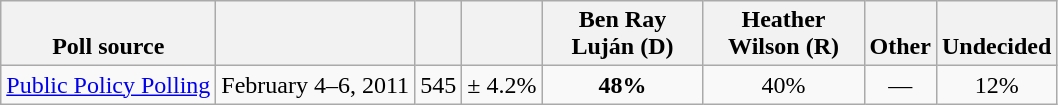<table class="wikitable" style="text-align:center">
<tr valign= bottom>
<th>Poll source</th>
<th></th>
<th></th>
<th></th>
<th style="width:100px;">Ben Ray<br>Luján (D)</th>
<th style="width:100px;">Heather<br>Wilson (R)</th>
<th>Other</th>
<th>Undecided</th>
</tr>
<tr>
<td align=left><a href='#'>Public Policy Polling</a></td>
<td>February 4–6, 2011</td>
<td>545</td>
<td>± 4.2%</td>
<td><strong>48%</strong></td>
<td>40%</td>
<td>—</td>
<td>12%</td>
</tr>
</table>
